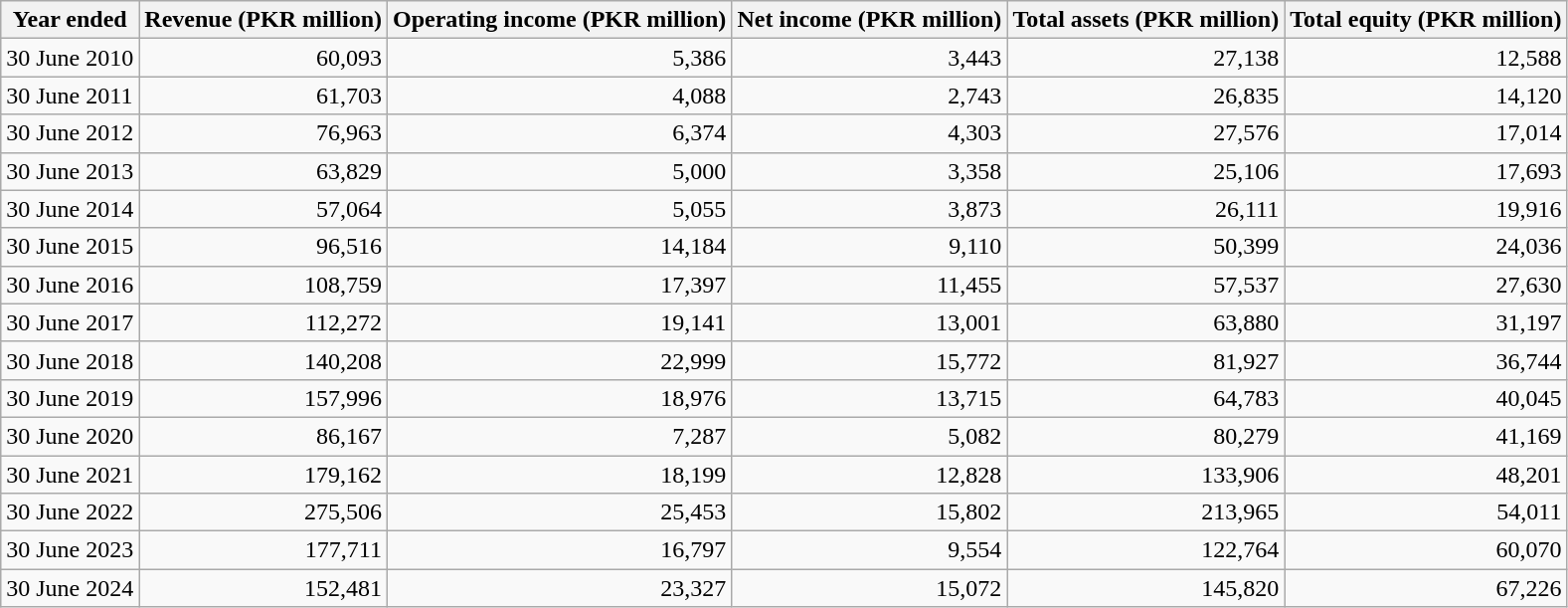<table class="wikitable">
<tr>
<th>Year ended</th>
<th>Revenue (PKR million)</th>
<th>Operating income (PKR million)</th>
<th>Net income (PKR million)</th>
<th>Total assets (PKR million)</th>
<th>Total equity (PKR million)</th>
</tr>
<tr>
<td>30 June 2010</td>
<td align=right>60,093</td>
<td align=right>5,386</td>
<td align=right>3,443</td>
<td align=right>27,138</td>
<td align=right>12,588</td>
</tr>
<tr>
<td>30 June 2011</td>
<td align=right>61,703</td>
<td align=right>4,088</td>
<td align=right>2,743</td>
<td align=right>26,835</td>
<td align=right>14,120</td>
</tr>
<tr>
<td>30 June 2012</td>
<td align=right>76,963</td>
<td align=right>6,374</td>
<td align=right>4,303</td>
<td align=right>27,576</td>
<td align=right>17,014</td>
</tr>
<tr>
<td>30 June 2013</td>
<td align=right>63,829</td>
<td align=right>5,000</td>
<td align=right>3,358</td>
<td align=right>25,106</td>
<td align=right>17,693</td>
</tr>
<tr>
<td>30 June 2014</td>
<td align=right>57,064</td>
<td align=right>5,055</td>
<td align=right>3,873</td>
<td align=right>26,111</td>
<td align=right>19,916</td>
</tr>
<tr>
<td>30 June 2015</td>
<td align=right>96,516</td>
<td align=right>14,184</td>
<td align=right>9,110</td>
<td align=right>50,399</td>
<td align=right>24,036</td>
</tr>
<tr>
<td>30 June 2016</td>
<td align=right>108,759</td>
<td align=right>17,397</td>
<td align=right>11,455</td>
<td align=right>57,537</td>
<td align=right>27,630</td>
</tr>
<tr>
<td>30 June 2017</td>
<td align=right>112,272</td>
<td align=right>19,141</td>
<td align=right>13,001</td>
<td align=right>63,880</td>
<td align=right>31,197</td>
</tr>
<tr>
<td>30 June 2018</td>
<td align=right>140,208</td>
<td align=right>22,999</td>
<td align=right>15,772</td>
<td align=right>81,927</td>
<td align=right>36,744</td>
</tr>
<tr>
<td>30 June 2019</td>
<td align=right>157,996</td>
<td align=right>18,976</td>
<td align=right>13,715</td>
<td align=right>64,783</td>
<td align=right>40,045</td>
</tr>
<tr>
<td>30 June 2020</td>
<td align=right>86,167</td>
<td align=right>7,287</td>
<td align=right>5,082</td>
<td align=right>80,279</td>
<td align=right>41,169</td>
</tr>
<tr>
<td>30 June 2021</td>
<td align=right>179,162</td>
<td align=right>18,199</td>
<td align=right>12,828</td>
<td align=right>133,906</td>
<td align=right>48,201</td>
</tr>
<tr>
<td>30 June 2022</td>
<td align=right>275,506</td>
<td align=right>25,453</td>
<td align=right>15,802</td>
<td align=right>213,965</td>
<td align=right>54,011</td>
</tr>
<tr>
<td>30 June 2023</td>
<td align=right>177,711</td>
<td align=right>16,797</td>
<td align=right>9,554</td>
<td align=right>122,764</td>
<td align=right>60,070</td>
</tr>
<tr>
<td>30 June 2024</td>
<td align=right>152,481</td>
<td align=right>23,327</td>
<td align=right>15,072</td>
<td align=right>145,820</td>
<td align=right>67,226</td>
</tr>
</table>
